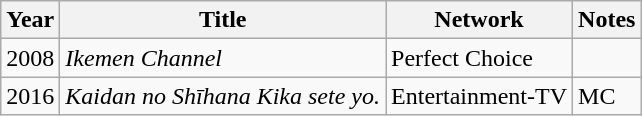<table class="wikitable">
<tr>
<th>Year</th>
<th>Title</th>
<th>Network</th>
<th>Notes</th>
</tr>
<tr>
<td>2008</td>
<td><em>Ikemen Channel</em></td>
<td>Perfect Choice</td>
<td></td>
</tr>
<tr>
<td>2016</td>
<td><em>Kaidan no Shīhana Kika sete yo.</em></td>
<td>Entertainment-TV</td>
<td>MC</td>
</tr>
</table>
